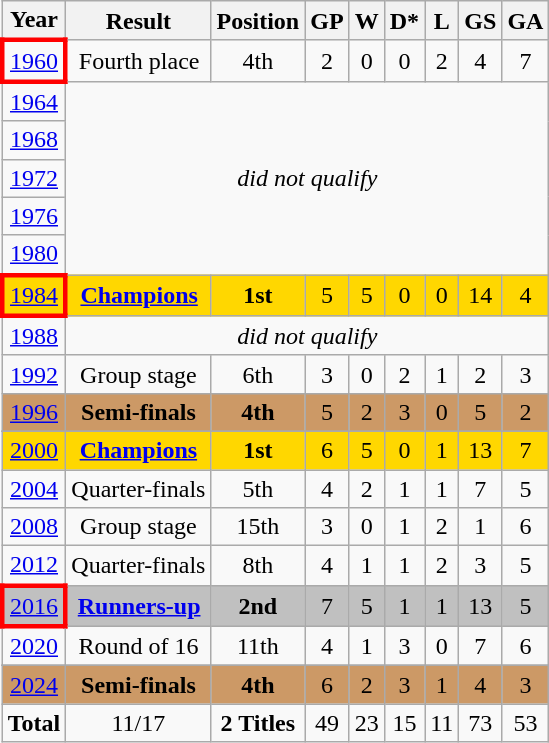<table class="wikitable" style="text-align: center;">
<tr>
<th>Year</th>
<th>Result</th>
<th>Position</th>
<th>GP</th>
<th>W</th>
<th>D*</th>
<th>L</th>
<th>GS</th>
<th>GA</th>
</tr>
<tr>
<td style="border: 3px solid red"> <a href='#'>1960</a></td>
<td>Fourth place</td>
<td>4th</td>
<td>2</td>
<td>0</td>
<td>0</td>
<td>2</td>
<td>4</td>
<td>7</td>
</tr>
<tr>
<td> <a href='#'>1964</a></td>
<td rowspan=5 colspan=8><em>did not qualify</em></td>
</tr>
<tr>
<td> <a href='#'>1968</a></td>
</tr>
<tr>
<td> <a href='#'>1972</a></td>
</tr>
<tr>
<td> <a href='#'>1976</a></td>
</tr>
<tr>
<td> <a href='#'>1980</a></td>
</tr>
<tr bgcolor=gold>
<td style="border: 3px solid red"> <a href='#'>1984</a></td>
<td><strong><a href='#'>Champions</a></strong></td>
<td><strong>1st</strong></td>
<td>5</td>
<td>5</td>
<td>0</td>
<td>0</td>
<td>14</td>
<td>4</td>
</tr>
<tr>
<td> <a href='#'>1988</a></td>
<td colspan=8><em>did not qualify</em></td>
</tr>
<tr>
<td> <a href='#'>1992</a></td>
<td>Group stage</td>
<td>6th</td>
<td>3</td>
<td>0</td>
<td>2</td>
<td>1</td>
<td>2</td>
<td>3</td>
</tr>
<tr bgcolor=#cc9966>
<td> <a href='#'>1996</a></td>
<td><strong>Semi-finals</strong></td>
<td><strong>4th</strong></td>
<td>5</td>
<td>2</td>
<td>3</td>
<td>0</td>
<td>5</td>
<td>2</td>
</tr>
<tr>
</tr>
<tr bgcolor=gold>
<td>  <a href='#'>2000</a></td>
<td><strong><a href='#'>Champions</a></strong></td>
<td><strong>1st</strong></td>
<td>6</td>
<td>5</td>
<td>0</td>
<td>1</td>
<td>13</td>
<td>7</td>
</tr>
<tr>
<td> <a href='#'>2004</a></td>
<td>Quarter-finals</td>
<td>5th</td>
<td>4</td>
<td>2</td>
<td>1</td>
<td>1</td>
<td>7</td>
<td>5</td>
</tr>
<tr>
<td>  <a href='#'>2008</a></td>
<td>Group stage</td>
<td>15th</td>
<td>3</td>
<td>0</td>
<td>1</td>
<td>2</td>
<td>1</td>
<td>6</td>
</tr>
<tr>
<td>  <a href='#'>2012</a></td>
<td>Quarter-finals</td>
<td>8th</td>
<td>4</td>
<td>1</td>
<td>1</td>
<td>2</td>
<td>3</td>
<td>5</td>
</tr>
<tr bgcolor=#C0C0C0>
<td style="border: 3px solid red"> <a href='#'>2016</a></td>
<td><a href='#'><strong> Runners-up</strong></a></td>
<td><strong>2nd</strong></td>
<td>7</td>
<td>5</td>
<td>1</td>
<td>1</td>
<td>13</td>
<td>5</td>
</tr>
<tr>
<td> <a href='#'>2020</a></td>
<td>Round of 16</td>
<td>11th</td>
<td>4</td>
<td>1</td>
<td>3</td>
<td>0</td>
<td>7</td>
<td>6</td>
</tr>
<tr>
</tr>
<tr bgcolor=#cc9966>
<td> <a href='#'>2024</a></td>
<td><strong>Semi-finals</strong></td>
<td><strong>4th</strong></td>
<td>6</td>
<td>2</td>
<td>3</td>
<td>1</td>
<td>4</td>
<td>3</td>
</tr>
<tr>
<td><strong>Total</strong></td>
<td>11/17</td>
<td><strong>2 Titles</strong></td>
<td>49</td>
<td>23</td>
<td>15</td>
<td>11</td>
<td>73</td>
<td>53</td>
</tr>
</table>
